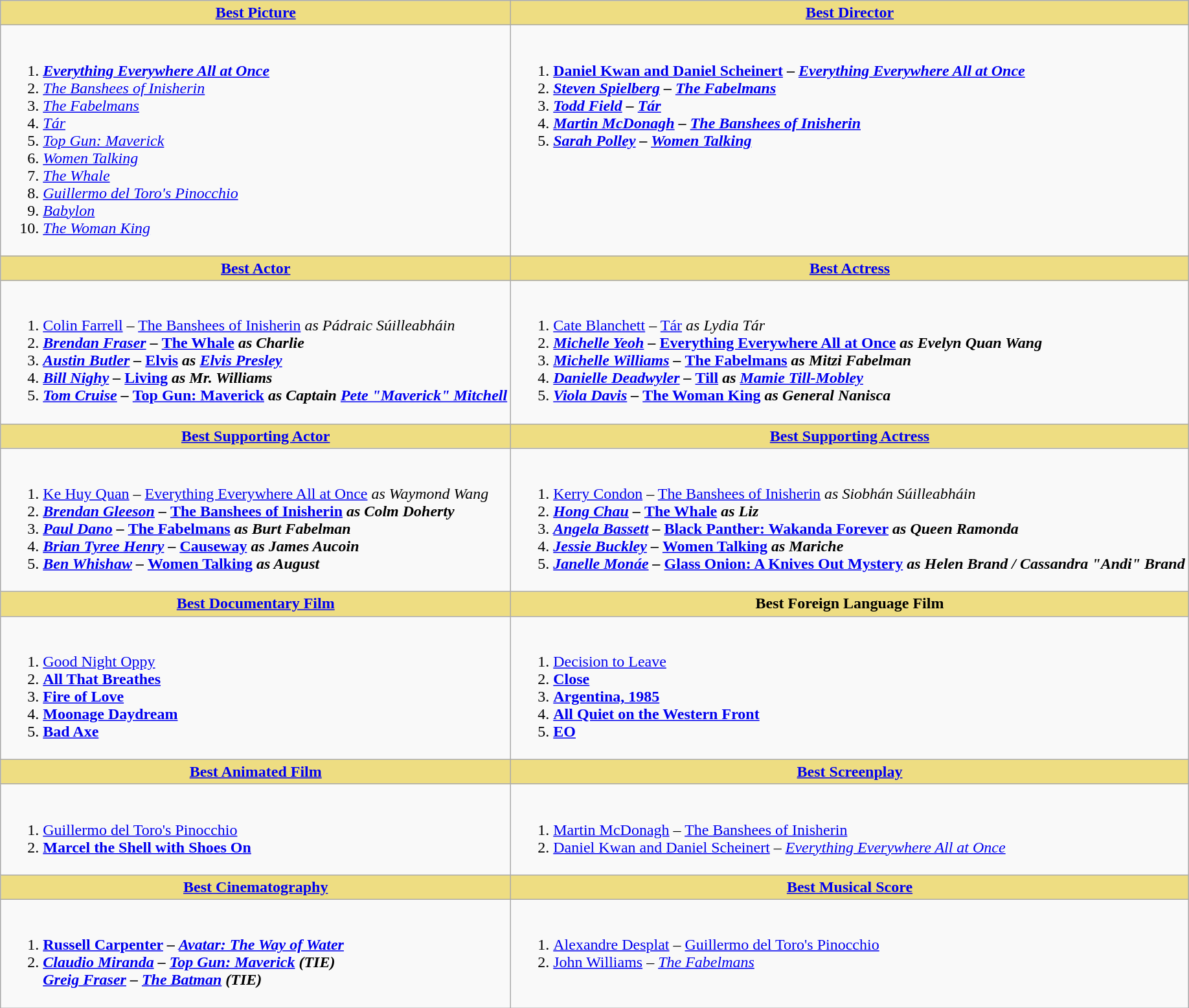<table class=wikitable style="width="100%">
<tr>
<th style="background:#EEDD82;"! style="width="50%"><a href='#'>Best Picture</a></th>
<th style="background:#EEDD82;"! style="width="50%"><a href='#'>Best Director</a></th>
</tr>
<tr>
<td valign="top"><br><ol><li><strong><em><a href='#'>Everything Everywhere All at Once</a></em></strong></li><li><em><a href='#'>The Banshees of Inisherin</a></em></li><li><em><a href='#'>The Fabelmans</a></em></li><li><em><a href='#'>Tár</a></em></li><li><em><a href='#'>Top Gun: Maverick</a></em></li><li><em><a href='#'>Women Talking</a></em></li><li><em><a href='#'>The Whale</a></em></li><li><em><a href='#'>Guillermo del Toro's Pinocchio</a></em></li><li><em><a href='#'>Babylon</a></em></li><li><em><a href='#'>The Woman King</a></em></li></ol></td>
<td valign="top"><br><ol><li><strong><a href='#'>Daniel Kwan and Daniel Scheinert</a> – <em><a href='#'>Everything Everywhere All at Once</a><strong><em></li><li><a href='#'>Steven Spielberg</a> – </em><a href='#'>The Fabelmans</a><em></li><li><a href='#'>Todd Field</a> – </em><a href='#'>Tár</a><em></li><li><a href='#'>Martin McDonagh</a> – </em><a href='#'>The Banshees of Inisherin</a><em></li><li><a href='#'>Sarah Polley</a> – </em><a href='#'>Women Talking</a><em></li></ol></td>
</tr>
<tr>
<th style="background:#EEDD82;"! style="width="50%"><a href='#'>Best Actor</a></th>
<th style="background:#EEDD82;"! style="width="50%"><a href='#'>Best Actress</a></th>
</tr>
<tr>
<td valign="top"><br><ol><li></strong><a href='#'>Colin Farrell</a> – </em><a href='#'>The Banshees of Inisherin</a><em> as Pádraic Súilleabháin<strong></li><li><a href='#'>Brendan Fraser</a> – </em><a href='#'>The Whale</a><em> as Charlie</li><li><a href='#'>Austin Butler</a> – </em><a href='#'>Elvis</a><em> as <a href='#'>Elvis Presley</a></li><li><a href='#'>Bill Nighy</a> – </em><a href='#'>Living</a><em> as Mr. Williams</li><li><a href='#'>Tom Cruise</a> – </em><a href='#'>Top Gun: Maverick</a><em> as Captain <a href='#'>Pete "Maverick" Mitchell</a></li></ol></td>
<td valign="top"><br><ol><li></strong><a href='#'>Cate Blanchett</a> – </em><a href='#'>Tár</a><em> as Lydia Tár<strong></li><li><a href='#'>Michelle Yeoh</a> – </em><a href='#'>Everything Everywhere All at Once</a><em> as Evelyn Quan Wang</li><li><a href='#'>Michelle Williams</a> – </em><a href='#'>The Fabelmans</a><em> as Mitzi Fabelman</li><li><a href='#'>Danielle Deadwyler</a> – </em><a href='#'>Till</a><em> as <a href='#'>Mamie Till-Mobley</a></li><li><a href='#'>Viola Davis</a> – </em><a href='#'>The Woman King</a><em> as General Nanisca</li></ol></td>
</tr>
<tr>
<th style="background:#EEDD82;"! style="width="50%"><a href='#'>Best Supporting Actor</a></th>
<th style="background:#EEDD82;"! style="width="50%"><a href='#'>Best Supporting Actress</a></th>
</tr>
<tr>
<td valign="top"><br><ol><li></strong><a href='#'>Ke Huy Quan</a> – </em><a href='#'>Everything Everywhere All at Once</a><em> as Waymond Wang<strong></li><li><a href='#'>Brendan Gleeson</a> – </em><a href='#'>The Banshees of Inisherin</a><em> as Colm Doherty</li><li><a href='#'>Paul Dano</a> – </em><a href='#'>The Fabelmans</a><em> as Burt Fabelman</li><li><a href='#'>Brian Tyree Henry</a> – </em><a href='#'>Causeway</a><em> as James Aucoin</li><li><a href='#'>Ben Whishaw</a> – </em><a href='#'>Women Talking</a><em> as August</li></ol></td>
<td valign="top"><br><ol><li></strong><a href='#'>Kerry Condon</a> – </em><a href='#'>The Banshees of Inisherin</a><em> as Siobhán Súilleabháin<strong></li><li><a href='#'>Hong Chau</a> – </em><a href='#'>The Whale</a><em> as Liz</li><li><a href='#'>Angela Bassett</a> – </em><a href='#'>Black Panther: Wakanda Forever</a><em> as Queen Ramonda</li><li><a href='#'>Jessie Buckley</a> – </em><a href='#'>Women Talking</a><em> as Mariche</li><li><a href='#'>Janelle Monáe</a> – </em><a href='#'>Glass Onion: A Knives Out Mystery</a><em> as Helen Brand / Cassandra "Andi" Brand</li></ol></td>
</tr>
<tr>
<th style="background:#EEDD82;"! style="width="50%"><a href='#'>Best Documentary Film</a></th>
<th style="background:#EEDD82;"! style="width="50%">Best Foreign Language Film</th>
</tr>
<tr>
<td valign="top"><br><ol><li></em></strong><a href='#'>Good Night Oppy</a><strong><em></li><li></em><a href='#'>All That Breathes</a><em></li><li></em><a href='#'>Fire of Love</a><em></li><li></em><a href='#'>Moonage Daydream</a><em></li><li></em><a href='#'>Bad Axe</a><em></li></ol></td>
<td valign="top"><br><ol><li></em></strong><a href='#'>Decision to Leave</a><strong><em></li><li></em><a href='#'>Close</a><em></li><li></em><a href='#'>Argentina, 1985</a><em></li><li></em><a href='#'>All Quiet on the Western Front</a><em></li><li></em><a href='#'>EO</a><em></li></ol></td>
</tr>
<tr>
<th style="background:#EEDD82;"! style="width="50%"><a href='#'>Best Animated Film</a></th>
<th style="background:#EEDD82;"! style="width="50%"><a href='#'>Best Screenplay</a></th>
</tr>
<tr>
<td valign="top"><br><ol><li></em></strong><a href='#'>Guillermo del Toro's Pinocchio</a><strong><em></li><li></em><a href='#'>Marcel the Shell with Shoes On</a><em></li></ol></td>
<td valign="top"><br><ol><li></strong><a href='#'>Martin McDonagh</a> – </em><a href='#'>The Banshees of Inisherin</a></em></strong></li><li><a href='#'>Daniel Kwan and Daniel Scheinert</a> – <em><a href='#'>Everything Everywhere All at Once</a></em></li></ol></td>
</tr>
<tr>
<th style="background:#EEDD82;"! style="width="50%"><a href='#'>Best Cinematography</a></th>
<th style="background:#EEDD82;"! style="width="50%"><a href='#'>Best Musical Score</a></th>
</tr>
<tr>
<td valign="top"><br><ol><li><strong><a href='#'>Russell Carpenter</a> – <em><a href='#'>Avatar: The Way of Water</a><strong><em></li><li><a href='#'>Claudio Miranda</a> – </em><a href='#'>Top Gun: Maverick</a><em> </strong>(TIE)<strong><br><a href='#'>Greig Fraser</a> – </em><a href='#'>The Batman</a><em> </strong>(TIE)<strong></li></ol></td>
<td valign="top"><br><ol><li></strong><a href='#'>Alexandre Desplat</a> – </em><a href='#'>Guillermo del Toro's Pinocchio</a></em></strong></li><li><a href='#'>John Williams</a> – <em><a href='#'>The Fabelmans</a></em></li></ol></td>
</tr>
</table>
